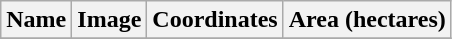<table class="wikitable sortable">
<tr>
<th>Name</th>
<th>Image</th>
<th>Coordinates</th>
<th>Area <strong>(hectares)</strong></th>
</tr>
<tr>
</tr>
</table>
